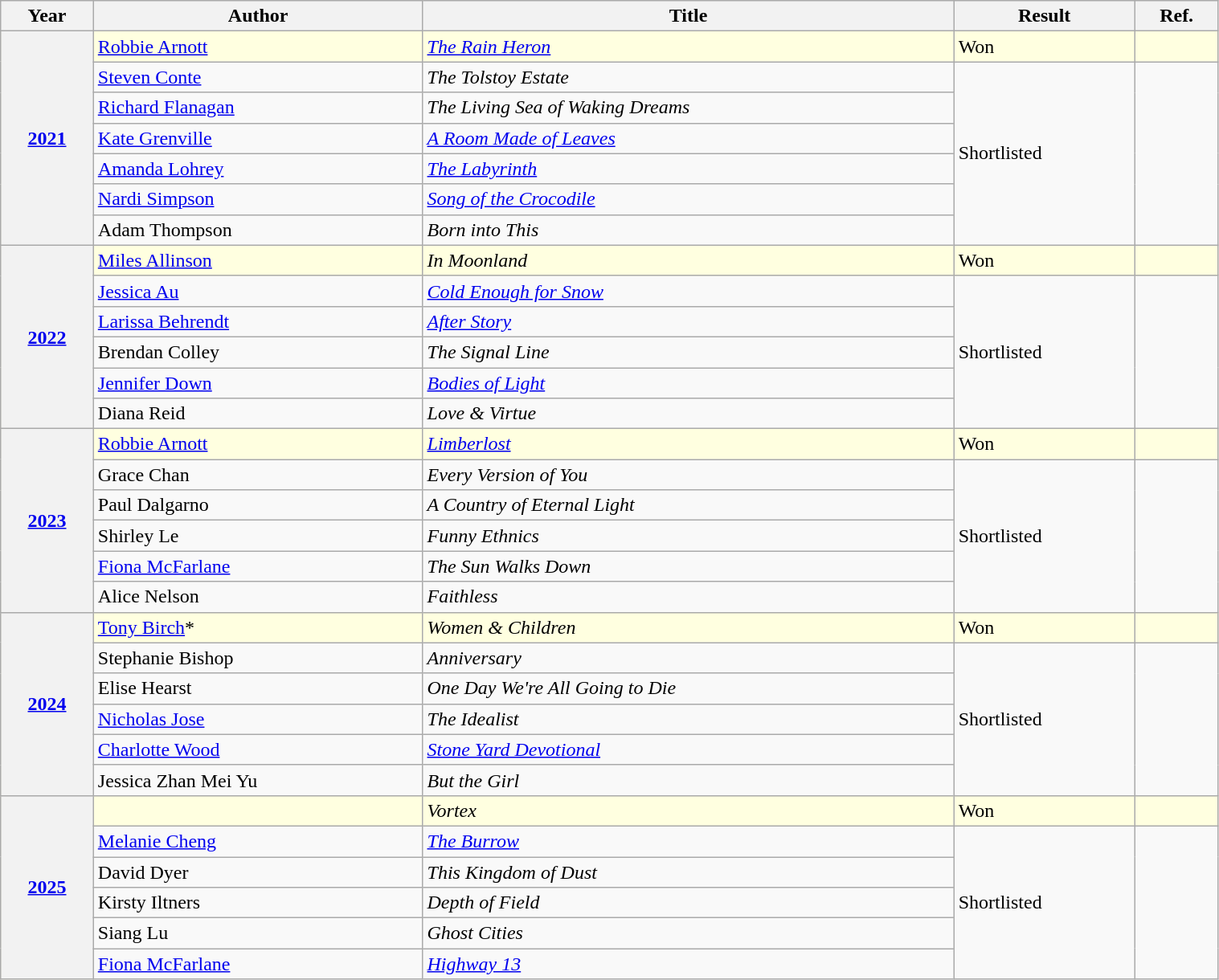<table class="wikitable sortable mw-collapsible" width="80%">
<tr>
<th>Year</th>
<th>Author</th>
<th>Title</th>
<th>Result</th>
<th>Ref.</th>
</tr>
<tr style="background:lightyellow">
<th rowspan="7"><a href='#'>2021</a></th>
<td><a href='#'>Robbie Arnott</a></td>
<td><em><a href='#'>The Rain Heron</a></em></td>
<td>Won</td>
<td></td>
</tr>
<tr>
<td><a href='#'>Steven Conte</a></td>
<td><em>The Tolstoy Estate</em></td>
<td rowspan="6">Shortlisted</td>
<td rowspan="6"></td>
</tr>
<tr>
<td><a href='#'>Richard Flanagan</a></td>
<td><em>The Living Sea of Waking Dreams</em></td>
</tr>
<tr>
<td><a href='#'>Kate Grenville</a></td>
<td><em><a href='#'>A Room Made of Leaves</a></em></td>
</tr>
<tr>
<td><a href='#'>Amanda Lohrey</a></td>
<td><em><a href='#'>The Labyrinth</a></em></td>
</tr>
<tr>
<td><a href='#'>Nardi Simpson</a></td>
<td><em><a href='#'>Song of the Crocodile</a></em></td>
</tr>
<tr>
<td>Adam Thompson</td>
<td><em>Born into This</em></td>
</tr>
<tr style="background:lightyellow">
<th rowspan="6"><a href='#'>2022</a></th>
<td><a href='#'>Miles Allinson</a></td>
<td><em>In Moonland</em></td>
<td>Won</td>
<td></td>
</tr>
<tr>
<td><a href='#'>Jessica Au</a></td>
<td><em><a href='#'>Cold Enough for Snow</a></em></td>
<td rowspan="5">Shortlisted</td>
<td rowspan="5"></td>
</tr>
<tr>
<td><a href='#'>Larissa Behrendt</a></td>
<td><em><a href='#'>After Story</a></em></td>
</tr>
<tr>
<td>Brendan Colley</td>
<td><em>The Signal Line</em></td>
</tr>
<tr>
<td><a href='#'>Jennifer Down</a></td>
<td><em><a href='#'>Bodies of Light</a></em></td>
</tr>
<tr>
<td>Diana Reid</td>
<td><em>Love & Virtue</em></td>
</tr>
<tr style="background:lightyellow">
<th rowspan="6"><a href='#'>2023</a></th>
<td><a href='#'>Robbie Arnott</a></td>
<td><em><a href='#'>Limberlost</a></em></td>
<td>Won</td>
<td></td>
</tr>
<tr>
<td>Grace Chan</td>
<td><em>Every Version of You</em></td>
<td rowspan="5">Shortlisted</td>
<td rowspan="5"></td>
</tr>
<tr>
<td>Paul Dalgarno</td>
<td><em>A Country of Eternal Light</em></td>
</tr>
<tr>
<td>Shirley Le</td>
<td><em>Funny Ethnics</em></td>
</tr>
<tr>
<td><a href='#'>Fiona McFarlane</a></td>
<td><em>The Sun Walks Down</em></td>
</tr>
<tr>
<td>Alice Nelson</td>
<td><em>Faithless</em></td>
</tr>
<tr style="background:lightyellow">
<th rowspan=6><a href='#'>2024</a></th>
<td><a href='#'>Tony Birch</a>*</td>
<td><em>Women & Children</em></td>
<td>Won</td>
<td></td>
</tr>
<tr>
<td>Stephanie Bishop</td>
<td><em>Anniversary</em></td>
<td rowspan="5">Shortlisted</td>
<td rowspan="5"></td>
</tr>
<tr>
<td>Elise Hearst</td>
<td><em>One Day We're All Going to Die</em></td>
</tr>
<tr>
<td><a href='#'>Nicholas Jose</a></td>
<td><em>The Idealist</em></td>
</tr>
<tr>
<td><a href='#'>Charlotte Wood</a></td>
<td><em><a href='#'>Stone Yard Devotional</a></em></td>
</tr>
<tr>
<td>Jessica Zhan Mei Yu</td>
<td><em>But the Girl</em></td>
</tr>
<tr style="background:lightyellow">
<th rowspan=6><a href='#'>2025</a></th>
<td></td>
<td><em>Vortex</em></td>
<td>Won</td>
<td></td>
</tr>
<tr>
<td><a href='#'>Melanie Cheng</a></td>
<td><em><a href='#'>The Burrow</a></em></td>
<td rowspan="5">Shortlisted</td>
<td rowspan="5"></td>
</tr>
<tr>
<td>David Dyer</td>
<td><em>This Kingdom of Dust</em></td>
</tr>
<tr>
<td>Kirsty Iltners</td>
<td><em>Depth of Field</em></td>
</tr>
<tr>
<td>Siang Lu</td>
<td><em>Ghost Cities</em></td>
</tr>
<tr>
<td><a href='#'>Fiona McFarlane</a></td>
<td><em><a href='#'>Highway 13</a></em></td>
</tr>
</table>
